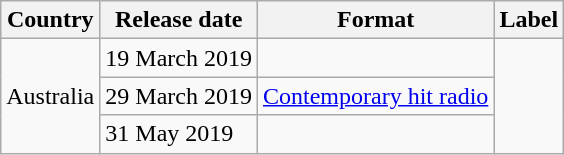<table class="wikitable">
<tr>
<th>Country</th>
<th>Release date</th>
<th>Format</th>
<th>Label</th>
</tr>
<tr>
<td rowspan="3">Australia</td>
<td>19 March 2019</td>
<td></td>
<td rowspan="3"></td>
</tr>
<tr>
<td>29 March 2019</td>
<td><a href='#'>Contemporary hit radio</a></td>
</tr>
<tr>
<td>31 May 2019</td>
<td></td>
</tr>
</table>
